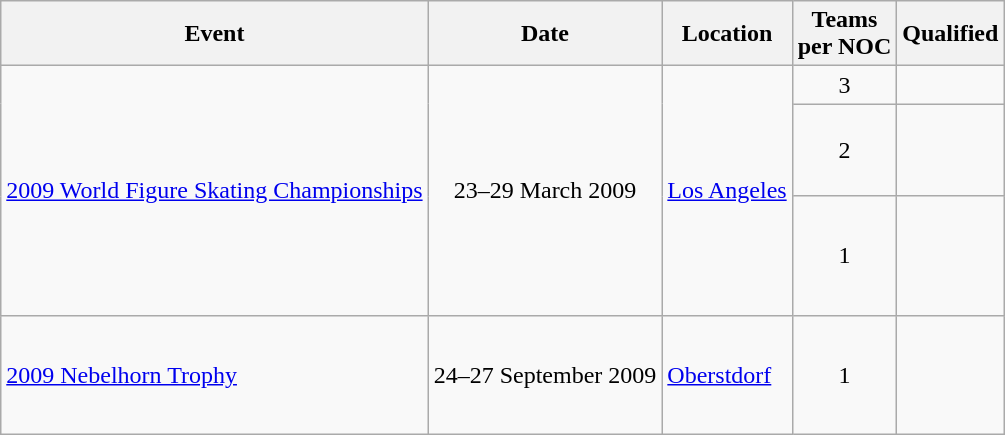<table class="wikitable">
<tr>
<th>Event</th>
<th>Date</th>
<th>Location</th>
<th>Teams <br> per NOC</th>
<th>Qualified</th>
</tr>
<tr>
<td rowspan = 3><a href='#'>2009 World Figure Skating Championships</a></td>
<td rowspan = 3 align="center">23–29 March 2009</td>
<td rowspan = 3> <a href='#'>Los Angeles</a></td>
<td align="center">3</td>
<td> <br> </td>
</tr>
<tr>
<td align="center">2</td>
<td> <br>  <br>  <br> </td>
</tr>
<tr>
<td align="center">1</td>
<td> <br>  <br>  <br> <s></s> <br> </td>
</tr>
<tr>
<td><a href='#'>2009 Nebelhorn Trophy</a></td>
<td align="center">24–27 September 2009</td>
<td> <a href='#'>Oberstdorf</a></td>
<td align="center">1</td>
<td> <br>  <br>  <br>  <br> </td>
</tr>
</table>
